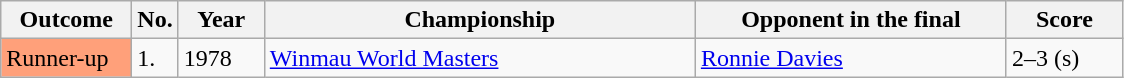<table class="wikitable">
<tr>
<th width="80">Outcome</th>
<th width="20">No.</th>
<th width="50">Year</th>
<th style="width:280px;">Championship</th>
<th style="width:200px;">Opponent in the final</th>
<th style="width:70px;">Score</th>
</tr>
<tr>
<td style="background:#ffa07a;">Runner-up</td>
<td>1.</td>
<td>1978</td>
<td><a href='#'>Winmau World Masters</a></td>
<td> <a href='#'>Ronnie Davies</a></td>
<td>2–3 (s)</td>
</tr>
</table>
